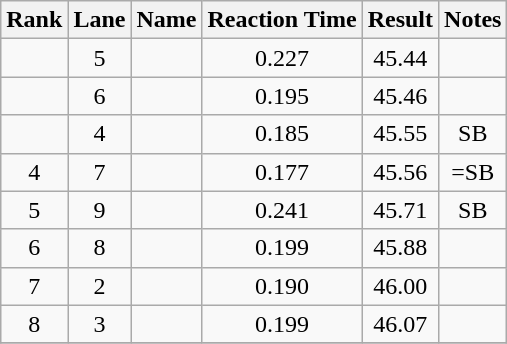<table class="wikitable" style="text-align:center">
<tr>
<th>Rank</th>
<th>Lane</th>
<th>Name</th>
<th>Reaction Time</th>
<th>Result</th>
<th>Notes</th>
</tr>
<tr>
<td></td>
<td>5</td>
<td align="left"></td>
<td>0.227</td>
<td>45.44</td>
<td></td>
</tr>
<tr>
<td></td>
<td>6</td>
<td align="left"></td>
<td>0.195</td>
<td>45.46</td>
<td></td>
</tr>
<tr>
<td></td>
<td>4</td>
<td align="left"></td>
<td>0.185</td>
<td>45.55</td>
<td>SB</td>
</tr>
<tr>
<td>4</td>
<td>7</td>
<td align="left"></td>
<td>0.177</td>
<td>45.56</td>
<td>=SB</td>
</tr>
<tr>
<td>5</td>
<td>9</td>
<td align="left"></td>
<td>0.241</td>
<td>45.71</td>
<td>SB</td>
</tr>
<tr>
<td>6</td>
<td>8</td>
<td align="left"></td>
<td>0.199</td>
<td>45.88</td>
<td></td>
</tr>
<tr>
<td>7</td>
<td>2</td>
<td align="left"></td>
<td>0.190</td>
<td>46.00</td>
<td></td>
</tr>
<tr>
<td>8</td>
<td>3</td>
<td align="left"></td>
<td>0.199</td>
<td>46.07</td>
<td></td>
</tr>
<tr>
</tr>
</table>
